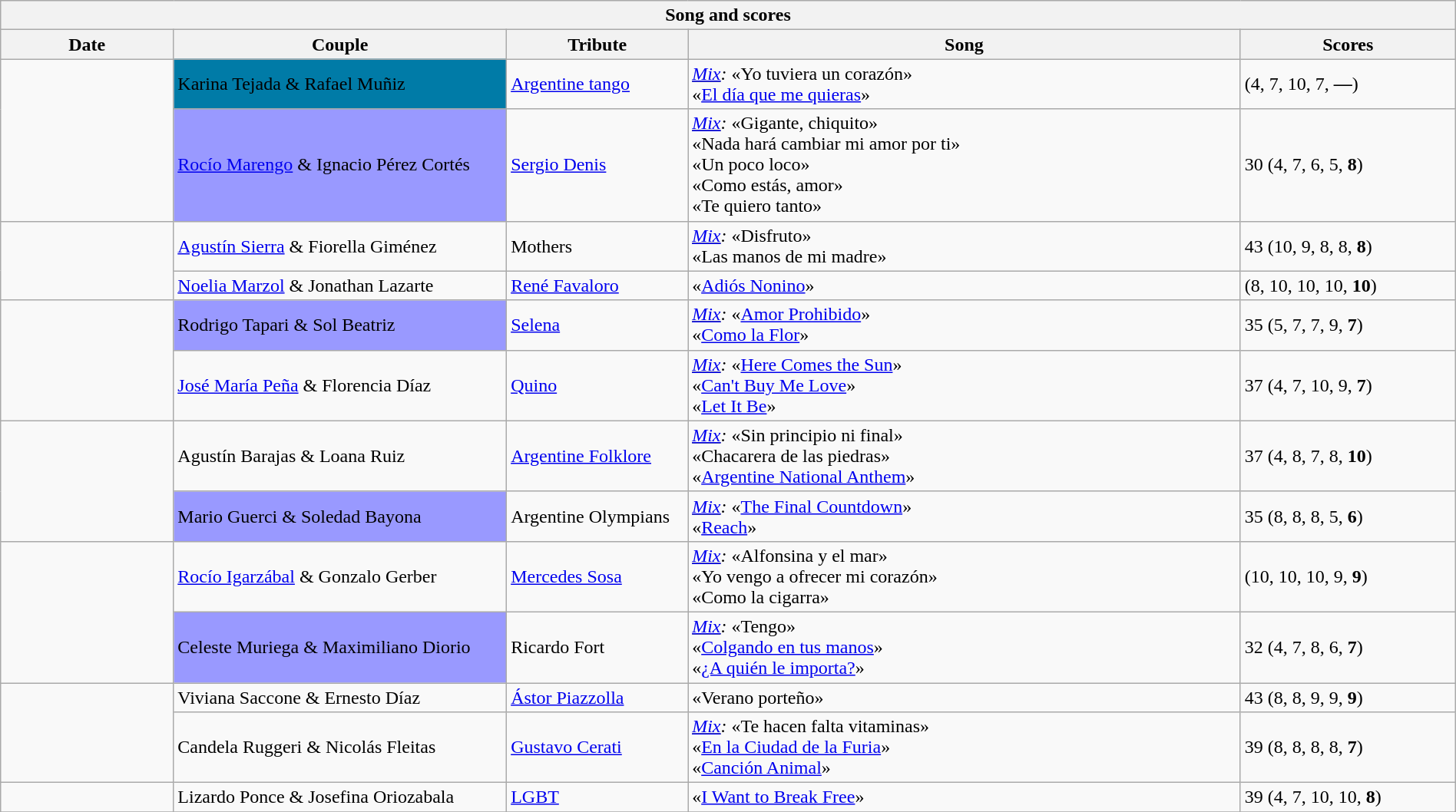<table class="wikitable collapsible collapsed" style="text-align: align; width: 100%;">
<tr>
<th colspan="11" style="with: 100%;" align="center">Song and scores</th>
</tr>
<tr>
<th width=95>Date</th>
<th width=190>Couple</th>
<th width=100>Tribute</th>
<th width=320>Song</th>
<th width=120>Scores</th>
</tr>
<tr>
<td rowspan="2"></td>
<td bgcolor="#007BA7">Karina Tejada & Rafael Muñiz</td>
<td><a href='#'>Argentine tango</a></td>
<td><em><u><a href='#'>Mix</a></u>:</em> «Yo tuviera un corazón» <br>«<a href='#'>El día que me quieras</a>» </td>
<td> (4, 7, 10, 7, <strong>—</strong>)</td>
</tr>
<tr>
<td bgcolor="#9999FF"><a href='#'>Rocío Marengo</a> & Ignacio Pérez Cortés</td>
<td><a href='#'>Sergio Denis</a></td>
<td><em><u><a href='#'>Mix</a></u>:</em> «Gigante, chiquito»<br>«Nada hará cambiar mi amor por ti»<br>«Un poco loco»<br>«Como estás, amor»<br>«Te quiero tanto» </td>
<td>30 (4, 7, 6, 5, <strong>8</strong>)</td>
</tr>
<tr>
<td rowspan="2"></td>
<td><a href='#'>Agustín Sierra</a> & Fiorella Giménez</td>
<td>Mothers</td>
<td><em><u><a href='#'>Mix</a></u>:</em> «Disfruto» <br>«Las manos de mi madre» </td>
<td>43 (10, 9, 8, 8, <strong>8</strong>)</td>
</tr>
<tr>
<td><a href='#'>Noelia Marzol</a> & Jonathan Lazarte</td>
<td><a href='#'>René Favaloro</a></td>
<td>«<a href='#'>Adiós Nonino</a>» </td>
<td> (8, 10, 10, 10, <strong>10</strong>)</td>
</tr>
<tr>
<td rowspan="2"></td>
<td bgcolor="#9999FF">Rodrigo Tapari & Sol Beatriz</td>
<td><a href='#'>Selena</a></td>
<td><em><u><a href='#'>Mix</a></u>:</em> «<a href='#'>Amor Prohibido</a>» <br>«<a href='#'>Como la Flor</a>» </td>
<td>35 (5, 7, 7, 9, <strong>7</strong>)</td>
</tr>
<tr>
<td><a href='#'>José María Peña</a> & Florencia Díaz</td>
<td><a href='#'>Quino</a></td>
<td><em><u><a href='#'>Mix</a></u>:</em> «<a href='#'>Here Comes the Sun</a>»<br>«<a href='#'>Can't Buy Me Love</a>»<br>«<a href='#'>Let It Be</a>» </td>
<td>37 (4, 7, 10, 9, <strong>7</strong>)</td>
</tr>
<tr>
<td rowspan="2"></td>
<td>Agustín Barajas & Loana Ruiz</td>
<td><a href='#'>Argentine Folklore</a></td>
<td><em><u><a href='#'>Mix</a></u>:</em> «Sin principio ni final» <br>«Chacarera de las piedras» <br>«<a href='#'>Argentine National Anthem</a>» </td>
<td>37 (4, 8, 7, 8, <strong>10</strong>)</td>
</tr>
<tr>
<td bgcolor="#9999FF">Mario Guerci & Soledad Bayona</td>
<td>Argentine Olympians</td>
<td><em><u><a href='#'>Mix</a></u>:</em> «<a href='#'>The Final Countdown</a>» <br>«<a href='#'>Reach</a>» </td>
<td>35 (8, 8, 8, 5, <strong>6</strong>)</td>
</tr>
<tr>
<td rowspan="2"></td>
<td><a href='#'>Rocío Igarzábal</a> & Gonzalo Gerber</td>
<td><a href='#'>Mercedes Sosa</a></td>
<td><em><u><a href='#'>Mix</a></u>:</em> «Alfonsina y el mar» <br>«Yo vengo a ofrecer mi corazón» <br>«Como la cigarra» </td>
<td> (10, 10, 10, 9, <strong>9</strong>)</td>
</tr>
<tr>
<td bgcolor="#9999FF">Celeste Muriega & Maximiliano Diorio</td>
<td>Ricardo Fort</td>
<td><em><u><a href='#'>Mix</a></u>:</em> «Tengo» <br>«<a href='#'>Colgando en tus manos</a>» <br>«<a href='#'>¿A quién le importa?</a>» </td>
<td>32 (4, 7, 8, 6, <strong>7</strong>)</td>
</tr>
<tr>
<td rowspan="2"></td>
<td>Viviana Saccone & Ernesto Díaz</td>
<td><a href='#'>Ástor Piazzolla</a></td>
<td>«Verano porteño» </td>
<td>43 (8, 8, 9, 9, <strong>9</strong>)</td>
</tr>
<tr>
<td>Candela Ruggeri & Nicolás Fleitas</td>
<td><a href='#'>Gustavo Cerati</a></td>
<td><em><u><a href='#'>Mix</a></u>:</em> «Te hacen falta vitaminas»<br>«<a href='#'>En la Ciudad de la Furia</a>»<br>«<a href='#'>Canción Animal</a>» </td>
<td>39 (8, 8, 8, 8, <strong>7</strong>)</td>
</tr>
<tr>
<td></td>
<td>Lizardo Ponce & Josefina Oriozabala</td>
<td><a href='#'>LGBT</a></td>
<td>«<a href='#'>I Want to Break Free</a>» </td>
<td>39 (4, 7, 10, 10, <strong>8</strong>)</td>
</tr>
<tr>
</tr>
</table>
